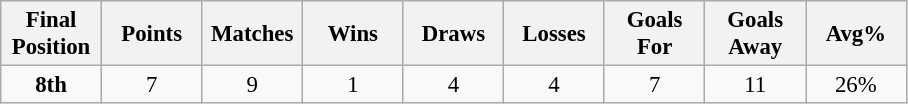<table class="wikitable" style="font-size: 95%; text-align: center;">
<tr>
<th width=60>Final Position</th>
<th width=60>Points</th>
<th width=60>Matches</th>
<th width=60>Wins</th>
<th width=60>Draws</th>
<th width=60>Losses</th>
<th width=60>Goals For</th>
<th width=60>Goals Away</th>
<th width=60>Avg%</th>
</tr>
<tr>
<td><strong>8th</strong></td>
<td>7</td>
<td>9</td>
<td>1</td>
<td>4</td>
<td>4</td>
<td>7</td>
<td>11</td>
<td>26%</td>
</tr>
</table>
